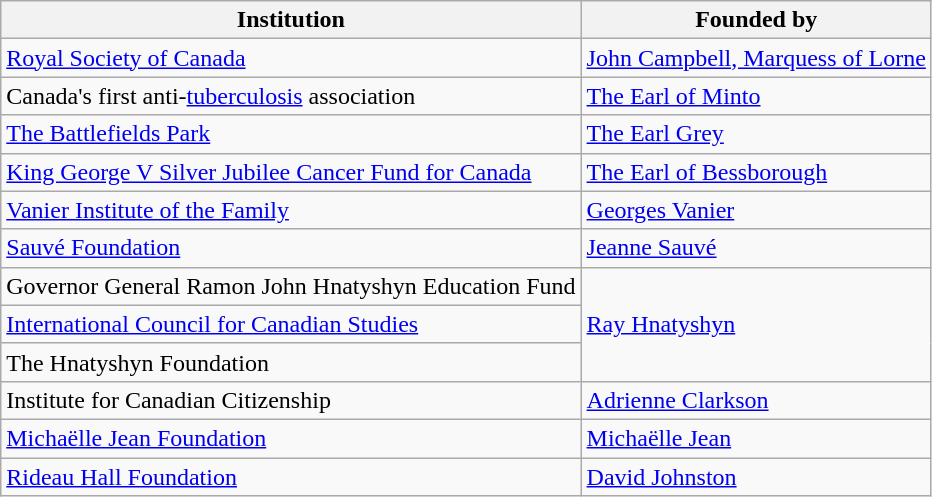<table class="wikitable">
<tr>
<th>Institution</th>
<th>Founded by</th>
</tr>
<tr>
<td><a href='#'>Royal Society of Canada</a></td>
<td><a href='#'>John Campbell, Marquess of Lorne</a></td>
</tr>
<tr>
<td>Canada's first anti-<a href='#'>tuberculosis</a> association</td>
<td><a href='#'>The Earl of Minto</a></td>
</tr>
<tr>
<td><a href='#'>The Battlefields Park</a></td>
<td><a href='#'>The Earl Grey</a></td>
</tr>
<tr>
<td><a href='#'>King George V Silver Jubilee Cancer Fund for Canada</a></td>
<td><a href='#'>The Earl of Bessborough</a></td>
</tr>
<tr>
<td><a href='#'>Vanier Institute of the Family</a></td>
<td><a href='#'>Georges Vanier</a></td>
</tr>
<tr>
<td><a href='#'>Sauvé Foundation</a></td>
<td><a href='#'>Jeanne Sauvé</a></td>
</tr>
<tr>
<td>Governor General Ramon John Hnatyshyn Education Fund</td>
<td rowspan=3><a href='#'>Ray Hnatyshyn</a></td>
</tr>
<tr>
<td><a href='#'>International Council for Canadian Studies</a></td>
</tr>
<tr>
<td>The Hnatyshyn Foundation</td>
</tr>
<tr>
<td>Institute for Canadian Citizenship</td>
<td><a href='#'>Adrienne Clarkson</a></td>
</tr>
<tr>
<td><a href='#'>Michaëlle Jean Foundation</a></td>
<td><a href='#'>Michaëlle Jean</a></td>
</tr>
<tr>
<td><a href='#'>Rideau Hall Foundation</a></td>
<td><a href='#'>David Johnston</a></td>
</tr>
</table>
